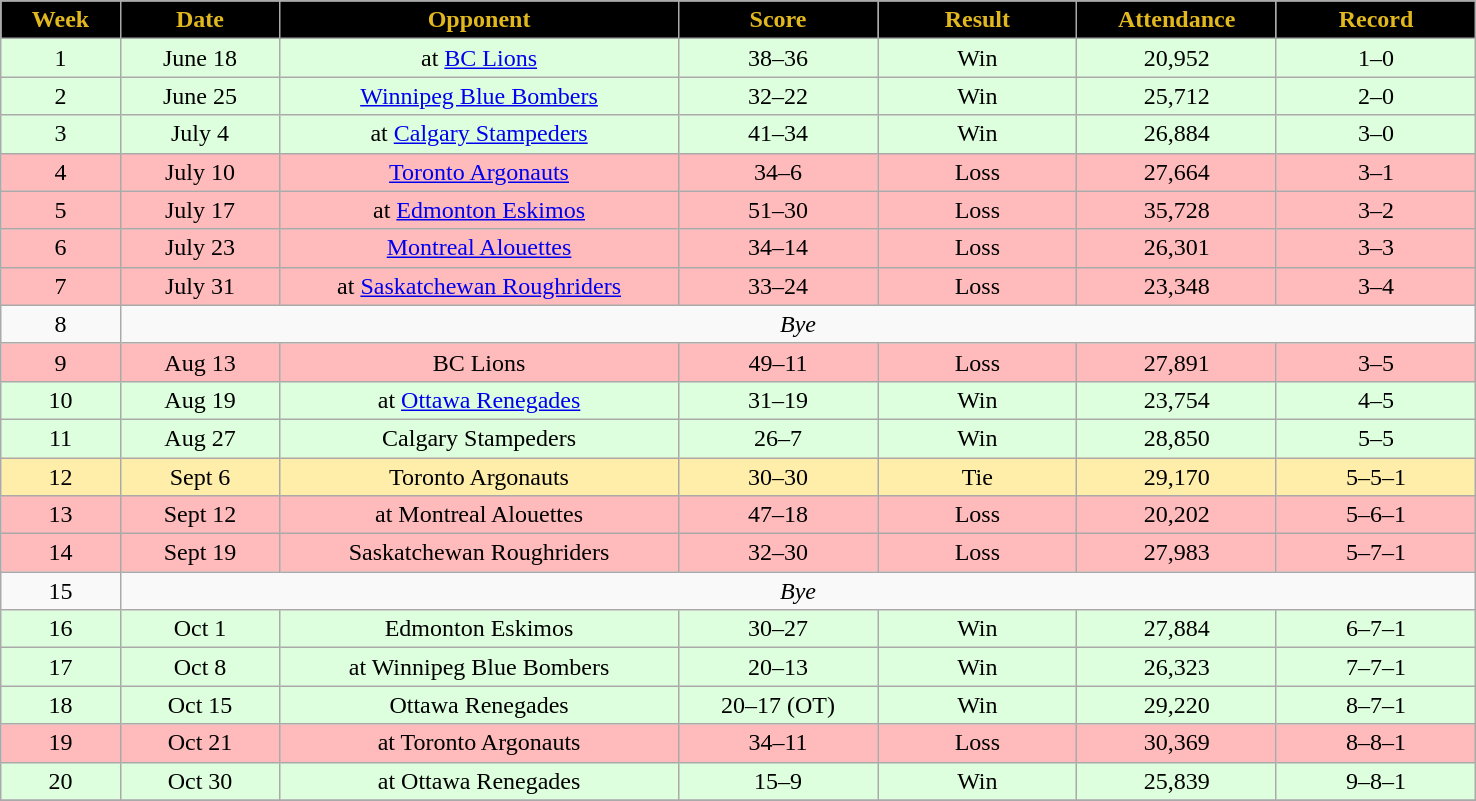<table class="wikitable sortable">
<tr>
<th style="background:black;color:#e1b81e;" width="6%">Week</th>
<th style="background:black;color:#e1b81e;" width="8%">Date</th>
<th style="background:black;color:#e1b81e;" width="20%">Opponent</th>
<th style="background:black;color:#e1b81e;" width="10%">Score</th>
<th style="background:black;color:#e1b81e;" width="10%">Result</th>
<th style="background:black;color:#e1b81e;" width="10%">Attendance</th>
<th style="background:black;color:#e1b81e;" width="10%">Record</th>
</tr>
<tr align="center" bgcolor="#ddffdd">
<td>1</td>
<td>June 18</td>
<td>at <a href='#'>BC Lions</a></td>
<td>38–36</td>
<td>Win</td>
<td>20,952</td>
<td>1–0</td>
</tr>
<tr align="center" bgcolor="#ddffdd">
<td>2</td>
<td>June 25</td>
<td><a href='#'>Winnipeg Blue Bombers</a></td>
<td>32–22</td>
<td>Win</td>
<td>25,712</td>
<td>2–0</td>
</tr>
<tr align="center" bgcolor="#ddffdd">
<td>3</td>
<td>July 4</td>
<td>at <a href='#'>Calgary Stampeders</a></td>
<td>41–34</td>
<td>Win</td>
<td>26,884</td>
<td>3–0</td>
</tr>
<tr align="center" bgcolor="#ffbbbb">
<td>4</td>
<td>July 10</td>
<td><a href='#'>Toronto Argonauts</a></td>
<td>34–6</td>
<td>Loss</td>
<td>27,664</td>
<td>3–1</td>
</tr>
<tr align="center" bgcolor="#ffbbbb">
<td>5</td>
<td>July 17</td>
<td>at <a href='#'>Edmonton Eskimos</a></td>
<td>51–30</td>
<td>Loss</td>
<td>35,728</td>
<td>3–2</td>
</tr>
<tr align="center" bgcolor="#ffbbbb">
<td>6</td>
<td>July 23</td>
<td><a href='#'>Montreal Alouettes</a></td>
<td>34–14</td>
<td>Loss</td>
<td>26,301</td>
<td>3–3</td>
</tr>
<tr align="center" bgcolor="#ffbbbb">
<td>7</td>
<td>July 31</td>
<td>at <a href='#'>Saskatchewan Roughriders</a></td>
<td>33–24</td>
<td>Loss</td>
<td>23,348</td>
<td>3–4</td>
</tr>
<tr align="center">
<td>8</td>
<td colSpan=6 align="center"><em>Bye</em></td>
</tr>
<tr align="center" bgcolor="#ffbbbb">
<td>9</td>
<td>Aug 13</td>
<td>BC Lions</td>
<td>49–11</td>
<td>Loss</td>
<td>27,891</td>
<td>3–5</td>
</tr>
<tr align="center" bgcolor="#ddffdd">
<td>10</td>
<td>Aug 19</td>
<td>at <a href='#'>Ottawa Renegades</a></td>
<td>31–19</td>
<td>Win</td>
<td>23,754</td>
<td>4–5</td>
</tr>
<tr align="center" bgcolor="#ddffdd">
<td>11</td>
<td>Aug 27</td>
<td>Calgary Stampeders</td>
<td>26–7</td>
<td>Win</td>
<td>28,850</td>
<td>5–5</td>
</tr>
<tr align="center" bgcolor="#ffeeaa">
<td>12</td>
<td>Sept 6</td>
<td>Toronto Argonauts</td>
<td>30–30</td>
<td>Tie</td>
<td>29,170</td>
<td>5–5–1</td>
</tr>
<tr align="center" bgcolor="#ffbbbb">
<td>13</td>
<td>Sept 12</td>
<td>at Montreal Alouettes</td>
<td>47–18</td>
<td>Loss</td>
<td>20,202</td>
<td>5–6–1</td>
</tr>
<tr align="center" bgcolor="#ffbbbb">
<td>14</td>
<td>Sept 19</td>
<td>Saskatchewan Roughriders</td>
<td>32–30</td>
<td>Loss</td>
<td>27,983</td>
<td>5–7–1</td>
</tr>
<tr align="center">
<td>15</td>
<td colSpan=6 align="center"><em>Bye</em></td>
</tr>
<tr align="center" bgcolor="#ddffdd">
<td>16</td>
<td>Oct 1</td>
<td>Edmonton Eskimos</td>
<td>30–27</td>
<td>Win</td>
<td>27,884</td>
<td>6–7–1</td>
</tr>
<tr align="center" bgcolor="#ddffdd">
<td>17</td>
<td>Oct 8</td>
<td>at Winnipeg Blue Bombers</td>
<td>20–13</td>
<td>Win</td>
<td>26,323</td>
<td>7–7–1</td>
</tr>
<tr align="center" bgcolor="#ddffdd">
<td>18</td>
<td>Oct 15</td>
<td>Ottawa Renegades</td>
<td>20–17 (OT)</td>
<td>Win</td>
<td>29,220</td>
<td>8–7–1</td>
</tr>
<tr align="center" bgcolor="#ffbbbb">
<td>19</td>
<td>Oct 21</td>
<td>at Toronto Argonauts</td>
<td>34–11</td>
<td>Loss</td>
<td>30,369</td>
<td>8–8–1</td>
</tr>
<tr align="center" bgcolor="#ddffdd">
<td>20</td>
<td>Oct 30</td>
<td>at Ottawa Renegades</td>
<td>15–9</td>
<td>Win</td>
<td>25,839</td>
<td>9–8–1</td>
</tr>
<tr>
</tr>
</table>
